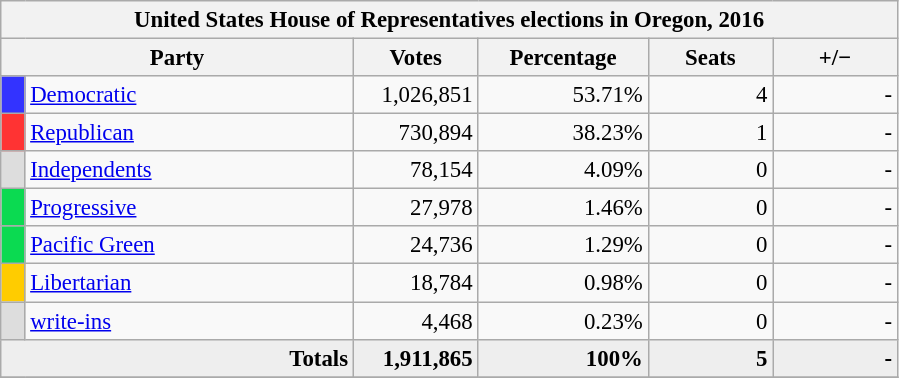<table class="wikitable" style="font-size: 95%;">
<tr>
<th colspan="6">United States House of Representatives elections in Oregon, 2016</th>
</tr>
<tr>
<th colspan=2 style="width: 15em">Party</th>
<th style="width: 5em">Votes</th>
<th style="width: 7em">Percentage</th>
<th style="width: 5em">Seats</th>
<th style="width: 5em">+/−</th>
</tr>
<tr>
<th style="background-color:#3333FF; width: 3px"></th>
<td style="width: 130px"><a href='#'>Democratic</a></td>
<td align="right">1,026,851</td>
<td align="right">53.71%</td>
<td align="right">4</td>
<td align="right">-</td>
</tr>
<tr>
<th style="background-color:#FF3333; width: 3px"></th>
<td style="width: 130px"><a href='#'>Republican</a></td>
<td align="right">730,894</td>
<td align="right">38.23%</td>
<td align="right">1</td>
<td align="right">-</td>
</tr>
<tr>
<th style="background-color:#DDDDDD; width: 3px"></th>
<td style="width: 130px"><a href='#'>Independents</a></td>
<td align="right">78,154</td>
<td align="right">4.09%</td>
<td align="right">0</td>
<td align="right">-</td>
</tr>
<tr>
<th style="background-color:#0BDA51; width: 3px"></th>
<td style="width: 130px"><a href='#'>Progressive</a></td>
<td align="right">27,978</td>
<td align="right">1.46%</td>
<td align="right">0</td>
<td align="right">-</td>
</tr>
<tr>
<th style="background-color:#0BDA51; width: 3px"></th>
<td style="width: 130px"><a href='#'>Pacific Green</a></td>
<td align="right">24,736</td>
<td align="right">1.29%</td>
<td align="right">0</td>
<td align="right">-</td>
</tr>
<tr>
<th style="background-color:#FFCC00; width: 3px"></th>
<td style="width: 130px"><a href='#'>Libertarian</a></td>
<td align="right">18,784</td>
<td align="right">0.98%</td>
<td align="right">0</td>
<td align="right">-</td>
</tr>
<tr>
<th style="background-color:#DDDDDD; width: 3px"></th>
<td style="width: 130px"><a href='#'>write-ins</a></td>
<td align="right">4,468</td>
<td align="right">0.23%</td>
<td align="right">0</td>
<td align="right">-</td>
</tr>
<tr bgcolor="#EEEEEE">
<td colspan="2" align="right"><strong>Totals</strong></td>
<td align="right"><strong>1,911,865</strong></td>
<td align="right"><strong>100%</strong></td>
<td align="right"><strong>5</strong></td>
<td align="right"><strong>-</strong></td>
</tr>
<tr bgcolor="#EEEEEE">
</tr>
</table>
